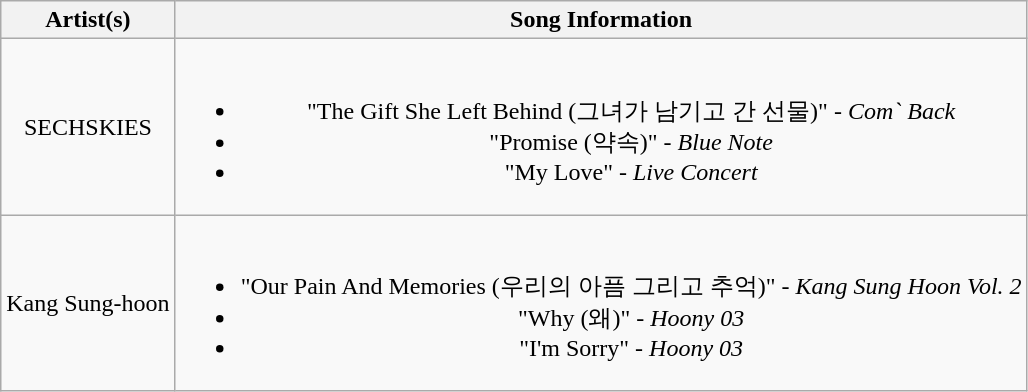<table class="wikitable sortable" style="text-align: center">
<tr>
<th>Artist(s)</th>
<th>Song Information</th>
</tr>
<tr>
<td>SECHSKIES</td>
<td><br><ul><li>"The Gift She Left Behind (그녀가 남기고 간 선물)" - <em>Com` Back</em></li><li>"Promise (약속)" - <em>Blue Note</em></li><li>"My Love" - <em>Live Concert</em></li></ul></td>
</tr>
<tr>
<td>Kang Sung-hoon</td>
<td><br><ul><li>"Our Pain And Memories (우리의 아픔 그리고 추억)" - <em>Kang Sung Hoon Vol. 2</em></li><li>"Why (왜)" - <em>Hoony 03</em></li><li>"I'm Sorry" - <em>Hoony 03</em></li></ul></td>
</tr>
</table>
